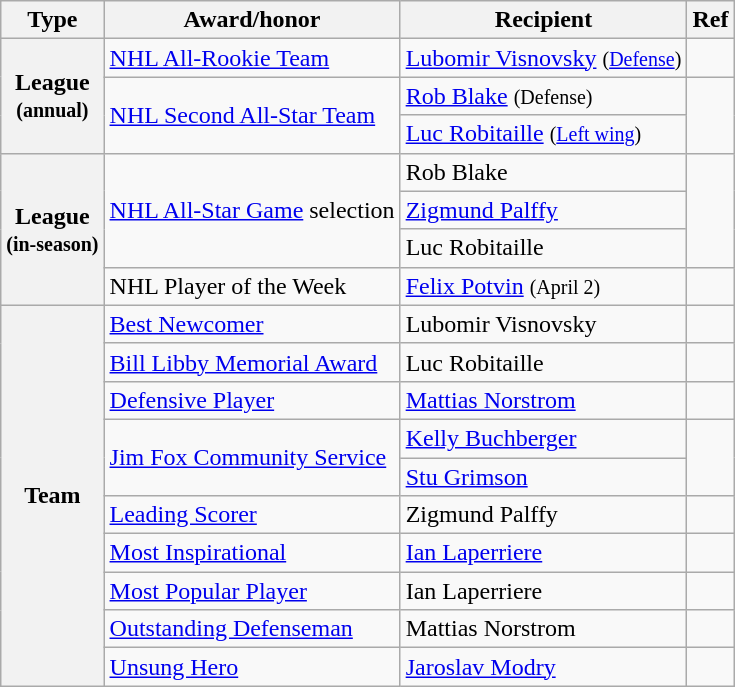<table class="wikitable">
<tr>
<th scope="col">Type</th>
<th scope="col">Award/honor</th>
<th scope="col">Recipient</th>
<th scope="col">Ref</th>
</tr>
<tr>
<th scope="row" rowspan="3">League<br><small>(annual)</small></th>
<td><a href='#'>NHL All-Rookie Team</a></td>
<td><a href='#'>Lubomir Visnovsky</a> <small>(<a href='#'>Defense</a>)</small></td>
<td></td>
</tr>
<tr>
<td rowspan="2"><a href='#'>NHL Second All-Star Team</a></td>
<td><a href='#'>Rob Blake</a> <small>(Defense)</small></td>
<td rowspan="2"></td>
</tr>
<tr>
<td><a href='#'>Luc Robitaille</a> <small>(<a href='#'>Left wing</a>)</small></td>
</tr>
<tr>
<th scope="row" rowspan="4">League<br><small>(in-season)</small></th>
<td rowspan="3"><a href='#'>NHL All-Star Game</a> selection</td>
<td>Rob Blake</td>
<td rowspan="3"></td>
</tr>
<tr>
<td><a href='#'>Zigmund Palffy</a></td>
</tr>
<tr>
<td>Luc Robitaille</td>
</tr>
<tr>
<td>NHL Player of the Week</td>
<td><a href='#'>Felix Potvin</a> <small>(April 2)</small></td>
<td></td>
</tr>
<tr>
<th scope="row" rowspan="11">Team</th>
<td><a href='#'>Best Newcomer</a></td>
<td>Lubomir Visnovsky</td>
<td></td>
</tr>
<tr>
<td><a href='#'>Bill Libby Memorial Award</a></td>
<td>Luc Robitaille</td>
<td></td>
</tr>
<tr>
<td><a href='#'>Defensive Player</a></td>
<td><a href='#'>Mattias Norstrom</a></td>
<td></td>
</tr>
<tr>
<td rowspan="2"><a href='#'>Jim Fox Community Service</a></td>
<td><a href='#'>Kelly Buchberger</a></td>
<td rowspan="2"></td>
</tr>
<tr>
<td><a href='#'>Stu Grimson</a></td>
</tr>
<tr>
<td><a href='#'>Leading Scorer</a></td>
<td>Zigmund Palffy</td>
<td></td>
</tr>
<tr>
<td><a href='#'>Most Inspirational</a></td>
<td><a href='#'>Ian Laperriere</a></td>
<td></td>
</tr>
<tr>
<td><a href='#'>Most Popular Player</a></td>
<td>Ian Laperriere</td>
<td></td>
</tr>
<tr>
<td><a href='#'>Outstanding Defenseman</a></td>
<td>Mattias Norstrom</td>
<td></td>
</tr>
<tr>
<td><a href='#'>Unsung Hero</a></td>
<td><a href='#'>Jaroslav Modry</a></td>
<td></td>
</tr>
</table>
